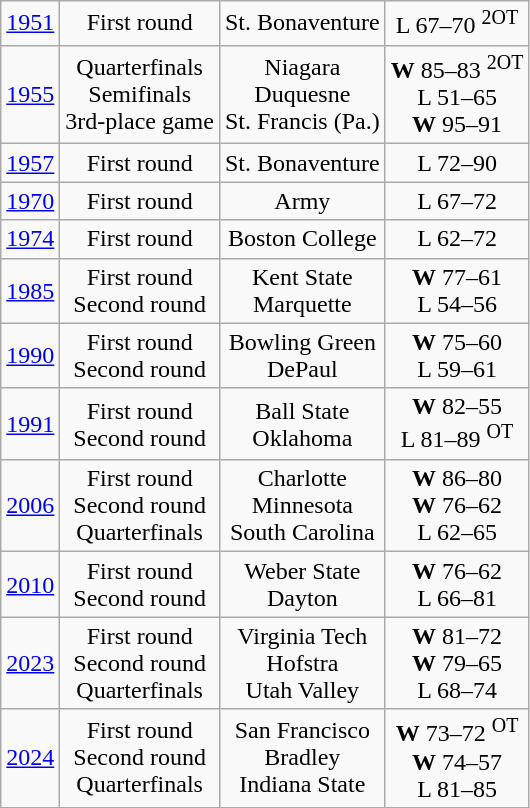<table class="wikitable">
<tr align="center">
<td><a href='#'>1951</a></td>
<td>First round</td>
<td>St. Bonaventure</td>
<td>L 67–70 <sup>2OT</sup></td>
</tr>
<tr align="center">
<td><a href='#'>1955</a></td>
<td>Quarterfinals<br>Semifinals<br>3rd-place game</td>
<td>Niagara<br>Duquesne<br>St. Francis (Pa.)</td>
<td><strong>W</strong> 85–83 <sup>2OT</sup><br>L 51–65<br><strong>W</strong> 95–91</td>
</tr>
<tr align="center">
<td><a href='#'>1957</a></td>
<td>First round</td>
<td>St. Bonaventure</td>
<td>L 72–90</td>
</tr>
<tr align="center">
<td><a href='#'>1970</a></td>
<td>First round</td>
<td>Army</td>
<td>L 67–72</td>
</tr>
<tr align="center">
<td><a href='#'>1974</a></td>
<td>First round</td>
<td>Boston College</td>
<td>L 62–72</td>
</tr>
<tr align="center">
<td><a href='#'>1985</a></td>
<td>First round<br>Second round</td>
<td>Kent State<br>Marquette</td>
<td><strong>W</strong> 77–61<br>L 54–56</td>
</tr>
<tr align="center">
<td><a href='#'>1990</a></td>
<td>First round<br>Second round</td>
<td>Bowling Green<br>DePaul</td>
<td><strong>W</strong> 75–60<br>L 59–61</td>
</tr>
<tr align="center">
<td><a href='#'>1991</a></td>
<td>First round<br>Second round</td>
<td>Ball State<br>Oklahoma</td>
<td><strong>W</strong> 82–55<br>L 81–89 <sup>OT</sup></td>
</tr>
<tr align="center">
<td><a href='#'>2006</a></td>
<td>First round<br>Second round<br>Quarterfinals</td>
<td>Charlotte<br>Minnesota<br>South Carolina</td>
<td><strong>W</strong> 86–80<br><strong>W</strong> 76–62<br>L 62–65</td>
</tr>
<tr align="center">
<td><a href='#'>2010</a></td>
<td>First round<br>Second round</td>
<td>Weber State<br>Dayton</td>
<td><strong>W</strong> 76–62<br>L 66–81</td>
</tr>
<tr align="center">
<td><a href='#'>2023</a></td>
<td>First round<br>Second round<br>Quarterfinals</td>
<td>Virginia Tech<br>Hofstra<br> Utah Valley</td>
<td><strong>W</strong> 81–72<br><strong>W</strong> 79–65<br>L 68–74</td>
</tr>
<tr align="center">
<td><a href='#'>2024</a></td>
<td>First round<br>Second round<br>Quarterfinals</td>
<td>San Francisco<br>Bradley<br>Indiana State</td>
<td><strong>W</strong> 73–72 <sup>OT</sup><br> <strong>W</strong> 74–57<br> L 81–85</td>
</tr>
</table>
